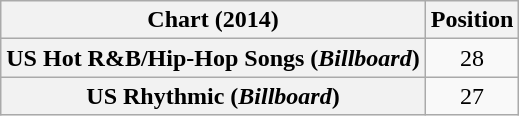<table class="wikitable plainrowheaders" style="text-align:center">
<tr>
<th scope="col">Chart (2014)</th>
<th scope="col">Position</th>
</tr>
<tr>
<th scope="row">US Hot R&B/Hip-Hop Songs (<em>Billboard</em>)</th>
<td>28</td>
</tr>
<tr>
<th scope="row">US Rhythmic (<em>Billboard</em>)</th>
<td>27</td>
</tr>
</table>
